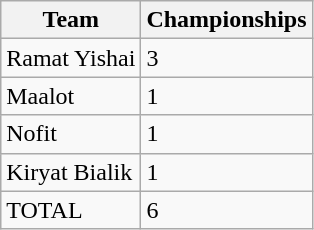<table class="wikitable">
<tr>
<th>Team</th>
<th>Championships</th>
</tr>
<tr>
<td>Ramat Yishai</td>
<td>3</td>
</tr>
<tr>
<td>Maalot</td>
<td>1</td>
</tr>
<tr>
<td>Nofit</td>
<td>1</td>
</tr>
<tr>
<td>Kiryat Bialik</td>
<td>1</td>
</tr>
<tr>
<td>TOTAL</td>
<td>6</td>
</tr>
</table>
